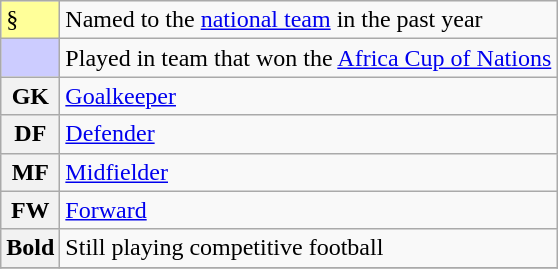<table class="wikitable">
<tr>
<td style="background-color:#FFFF99"><div>§</div></td>
<td>Named to the <a href='#'>national team</a> in the past year</td>
</tr>
<tr>
<td style="background-color:#CCCCFF"><div></div></td>
<td>Played in team that won the <a href='#'>Africa Cup of Nations</a></td>
</tr>
<tr>
<th>GK</th>
<td colspan="3"><a href='#'>Goalkeeper</a></td>
</tr>
<tr>
<th>DF</th>
<td colspan="3"><a href='#'>Defender</a></td>
</tr>
<tr>
<th>MF</th>
<td colspan="3"><a href='#'>Midfielder</a></td>
</tr>
<tr>
<th>FW</th>
<td colspan="3"><a href='#'>Forward</a></td>
</tr>
<tr>
<th><strong>Bold</strong></th>
<td colspan="3">Still playing competitive football</td>
</tr>
<tr>
</tr>
</table>
